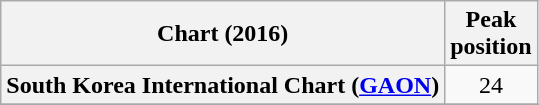<table class="wikitable sortable plainrowheaders" style="text-align:center">
<tr>
<th scope="col">Chart (2016)</th>
<th scope="col">Peak<br>position</th>
</tr>
<tr>
<th scope="row">South Korea International Chart (<a href='#'>GAON</a>)</th>
<td>24</td>
</tr>
<tr>
</tr>
<tr>
</tr>
</table>
